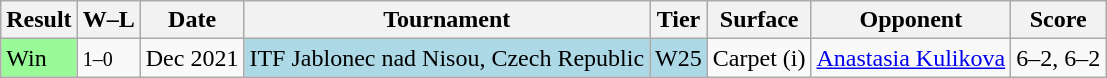<table class="sortable wikitable nowrap">
<tr>
<th>Result</th>
<th class=unsortable>W–L</th>
<th>Date</th>
<th>Tournament</th>
<th>Tier</th>
<th>Surface</th>
<th>Opponent</th>
<th class="unsortable">Score</th>
</tr>
<tr>
<td style="background:#98fb98;">Win</td>
<td><small>1–0</small></td>
<td>Dec 2021</td>
<td style="background:lightblue;">ITF Jablonec nad Nisou, Czech Republic</td>
<td style="background:lightblue;">W25</td>
<td>Carpet (i)</td>
<td> <a href='#'>Anastasia Kulikova</a></td>
<td>6–2, 6–2</td>
</tr>
</table>
